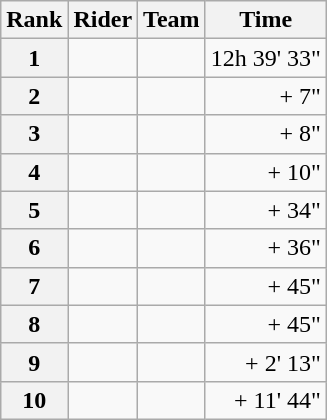<table class="wikitable" margin-bottom:0;">
<tr>
<th scope="col">Rank</th>
<th scope="col">Rider</th>
<th scope="col">Team</th>
<th scope="col">Time</th>
</tr>
<tr>
<th scope="row">1</th>
<td> </td>
<td></td>
<td align="right">12h 39' 33"</td>
</tr>
<tr>
<th scope="row">2</th>
<td></td>
<td></td>
<td align="right">+ 7"</td>
</tr>
<tr>
<th scope="row">3</th>
<td></td>
<td></td>
<td align="right">+ 8"</td>
</tr>
<tr>
<th scope="row">4</th>
<td></td>
<td></td>
<td align="right">+ 10"</td>
</tr>
<tr>
<th scope="row">5</th>
<td></td>
<td></td>
<td align="right">+ 34"</td>
</tr>
<tr>
<th scope="row">6</th>
<td></td>
<td></td>
<td align="right">+ 36"</td>
</tr>
<tr>
<th scope="row">7</th>
<td></td>
<td></td>
<td align="right">+ 45"</td>
</tr>
<tr>
<th scope="row">8</th>
<td></td>
<td></td>
<td align="right">+ 45"</td>
</tr>
<tr>
<th scope="row">9</th>
<td></td>
<td></td>
<td align="right">+ 2' 13"</td>
</tr>
<tr>
<th scope="row">10</th>
<td></td>
<td></td>
<td align="right">+ 11' 44"</td>
</tr>
</table>
